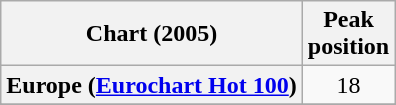<table class="wikitable sortable plainrowheaders" style="text-align:center">
<tr>
<th scope="col">Chart (2005)</th>
<th scope="col">Peak<br>position</th>
</tr>
<tr>
<th scope="row">Europe (<a href='#'>Eurochart Hot 100</a>)</th>
<td>18</td>
</tr>
<tr>
</tr>
<tr>
</tr>
<tr>
</tr>
</table>
